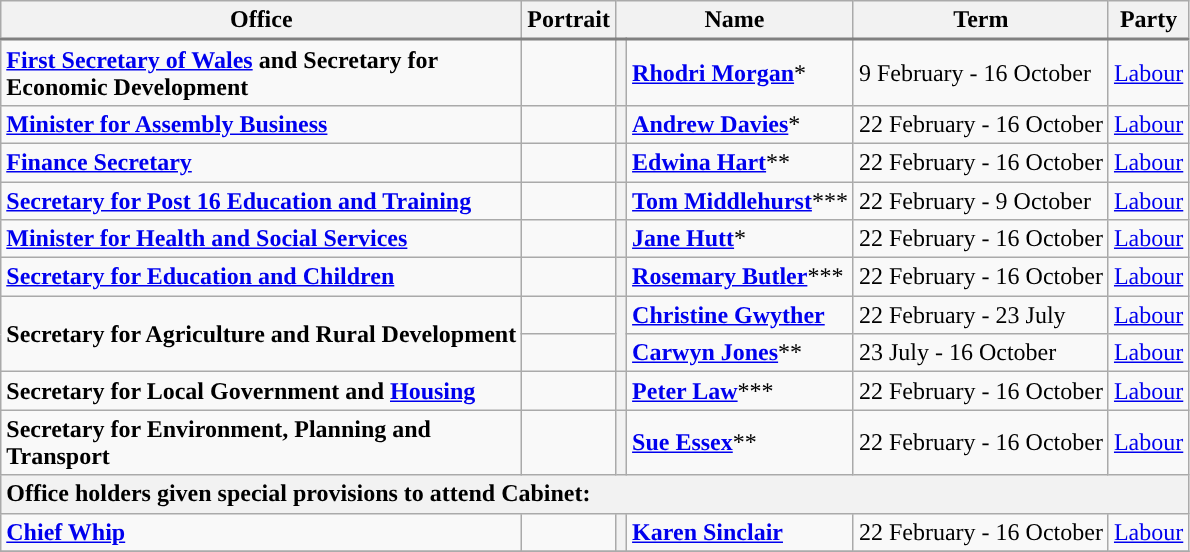<table class="wikitable">
<tr style="border-bottom: 2px solid gray;">
<th style="width: 340px">Office</th>
<th>Portrait</th>
<th colspan="2">Name</th>
<th>Term</th>
<th>Party</th>
</tr>
<tr>
<td><strong><a href='#'>First Secretary of Wales</a> and Secretary for Economic Development</strong></td>
<td></td>
<th style="background-color: "></th>
<td><strong><a href='#'>Rhodri Morgan</a></strong>*</td>
<td>9 February - 16 October</td>
<td><a href='#'>Labour</a></td>
</tr>
<tr>
<td><strong><a href='#'>Minister for Assembly Business</a></strong></td>
<td></td>
<th style="background-color: "></th>
<td><strong><a href='#'>Andrew Davies</a></strong>*</td>
<td>22 February - 16 October</td>
<td><a href='#'>Labour</a></td>
</tr>
<tr>
<td><strong><a href='#'>Finance Secretary</a></strong></td>
<td></td>
<th style="background-color: "></th>
<td><strong><a href='#'>Edwina Hart</a></strong>**</td>
<td>22 February - 16 October</td>
<td><a href='#'>Labour</a></td>
</tr>
<tr>
<td><strong><a href='#'>Secretary for Post 16 Education and Training</a></strong></td>
<td></td>
<th style="background-color: "></th>
<td><strong><a href='#'>Tom Middlehurst</a></strong>***</td>
<td>22 February - 9 October</td>
<td><a href='#'>Labour</a></td>
</tr>
<tr>
<td><strong><a href='#'>Minister for Health and Social Services</a></strong></td>
<td></td>
<th style="background-color: "></th>
<td><strong><a href='#'>Jane Hutt</a></strong>*</td>
<td>22 February - 16 October</td>
<td><a href='#'>Labour</a></td>
</tr>
<tr>
<td><strong><a href='#'>Secretary for Education and Children</a></strong></td>
<td></td>
<th style="background-color: "></th>
<td><strong><a href='#'>Rosemary Butler</a></strong>***</td>
<td>22 February - 16 October</td>
<td><a href='#'>Labour</a></td>
</tr>
<tr>
<td rowspan="2"><strong>Secretary for Agriculture and Rural Development</strong></td>
<td></td>
<th rowspan="2" style="background-color:"></th>
<td><strong><a href='#'>Christine Gwyther</a></strong></td>
<td>22 February - 23 July</td>
<td><a href='#'>Labour</a></td>
</tr>
<tr>
<td></td>
<td><strong><a href='#'>Carwyn Jones</a></strong>**</td>
<td>23 July - 16 October</td>
<td><a href='#'>Labour</a></td>
</tr>
<tr>
<td><strong>Secretary for Local Government and <a href='#'>Housing</a> </strong></td>
<td></td>
<th style="background-color: "></th>
<td><strong><a href='#'>Peter Law</a></strong>***</td>
<td>22 February - 16 October</td>
<td><a href='#'>Labour</a></td>
</tr>
<tr>
<td><strong>Secretary for Environment, Planning and Transport</strong></td>
<td></td>
<th style="background-color: "></th>
<td><strong><a href='#'>Sue Essex</a></strong>**</td>
<td>22 February - 16 October</td>
<td><a href='#'>Labour</a></td>
</tr>
<tr>
<th colspan="6" style="text-align:left">Office holders given special provisions to attend Cabinet:</th>
</tr>
<tr>
<td><strong><a href='#'>Chief Whip</a></strong></td>
<td></td>
<th style="background-color: "></th>
<td><strong><a href='#'>Karen Sinclair</a></strong></td>
<td>22 February - 16 October</td>
<td><a href='#'>Labour</a></td>
</tr>
<tr>
</tr>
</table>
